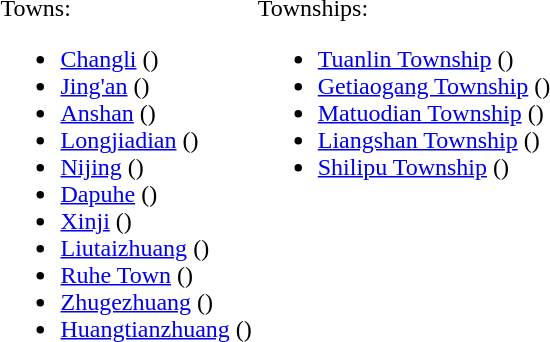<table>
<tr>
<td valign=top><br>Towns:<ul><li><a href='#'>Changli</a> ()</li><li><a href='#'>Jing'an</a> ()</li><li><a href='#'>Anshan</a> ()</li><li><a href='#'>Longjiadian</a> ()</li><li><a href='#'>Nijing</a> ()</li><li><a href='#'>Dapuhe</a> ()</li><li><a href='#'>Xinji</a> ()</li><li><a href='#'>Liutaizhuang</a> ()</li><li><a href='#'>Ruhe Town</a> ()</li><li><a href='#'>Zhugezhuang</a> ()</li><li><a href='#'>Huangtianzhuang</a> ()</li></ul></td>
<td valign=top><br>Townships:<ul><li><a href='#'>Tuanlin Township</a> ()</li><li><a href='#'>Getiaogang Township</a> ()</li><li><a href='#'>Matuodian Township</a> ()</li><li><a href='#'>Liangshan Township</a> ()</li><li><a href='#'>Shilipu Township</a> ()</li></ul></td>
</tr>
</table>
